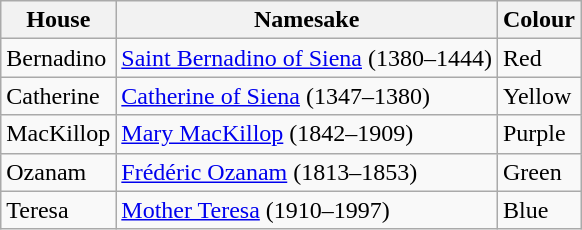<table class="wikitable">
<tr>
<th>House</th>
<th>Namesake</th>
<th>Colour</th>
</tr>
<tr>
<td>Bernadino</td>
<td><a href='#'>Saint Bernadino of Siena</a> (1380–1444)</td>
<td>Red</td>
</tr>
<tr>
<td>Catherine</td>
<td><a href='#'>Catherine of Siena</a> (1347–1380)</td>
<td>Yellow</td>
</tr>
<tr>
<td>MacKillop</td>
<td><a href='#'>Mary MacKillop</a> (1842–1909)</td>
<td>Purple</td>
</tr>
<tr>
<td>Ozanam</td>
<td><a href='#'>Frédéric Ozanam</a> (1813–1853)</td>
<td>Green</td>
</tr>
<tr>
<td>Teresa</td>
<td><a href='#'>Mother Teresa</a> (1910–1997)</td>
<td>Blue</td>
</tr>
</table>
